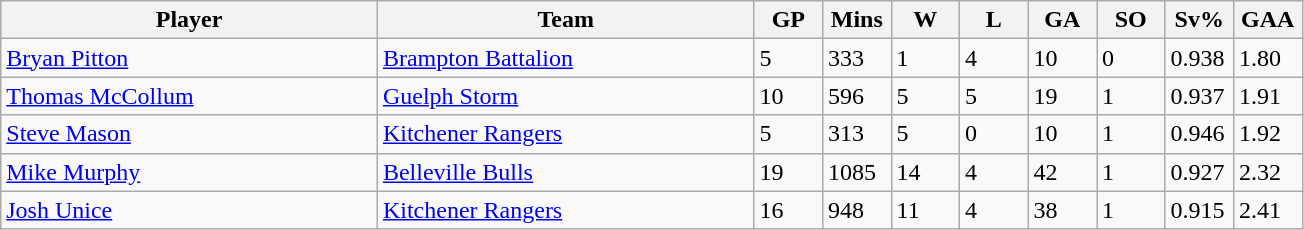<table class="wikitable">
<tr>
<th bgcolor="#DDDDFF" width="27.5%">Player</th>
<th bgcolor="#DDDDFF" width="27.5%">Team</th>
<th bgcolor="#DDDDFF" width="5%">GP</th>
<th bgcolor="#DDDDFF" width="5%">Mins</th>
<th bgcolor="#DDDDFF" width="5%">W</th>
<th bgcolor="#DDDDFF" width="5%">L</th>
<th bgcolor="#DDDDFF" width="5%">GA</th>
<th bgcolor="#DDDDFF" width="5%">SO</th>
<th bgcolor="#DDDDFF" width="5%">Sv%</th>
<th bgcolor="#DDDDFF" width="5%">GAA</th>
</tr>
<tr>
<td><a href='#'>Bryan Pitton</a></td>
<td><a href='#'>Brampton Battalion</a></td>
<td>5</td>
<td>333</td>
<td>1</td>
<td>4</td>
<td>10</td>
<td>0</td>
<td>0.938</td>
<td>1.80</td>
</tr>
<tr>
<td><a href='#'>Thomas McCollum</a></td>
<td><a href='#'>Guelph Storm</a></td>
<td>10</td>
<td>596</td>
<td>5</td>
<td>5</td>
<td>19</td>
<td>1</td>
<td>0.937</td>
<td>1.91</td>
</tr>
<tr>
<td><a href='#'>Steve Mason</a></td>
<td><a href='#'>Kitchener Rangers</a></td>
<td>5</td>
<td>313</td>
<td>5</td>
<td>0</td>
<td>10</td>
<td>1</td>
<td>0.946</td>
<td>1.92</td>
</tr>
<tr>
<td><a href='#'>Mike Murphy</a></td>
<td><a href='#'>Belleville Bulls</a></td>
<td>19</td>
<td>1085</td>
<td>14</td>
<td>4</td>
<td>42</td>
<td>1</td>
<td>0.927</td>
<td>2.32</td>
</tr>
<tr>
<td><a href='#'>Josh Unice</a></td>
<td><a href='#'>Kitchener Rangers</a></td>
<td>16</td>
<td>948</td>
<td>11</td>
<td>4</td>
<td>38</td>
<td>1</td>
<td>0.915</td>
<td>2.41</td>
</tr>
</table>
